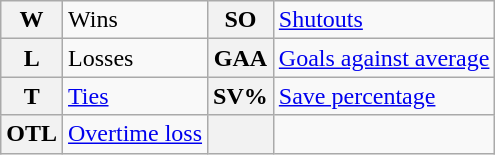<table class="wikitable">
<tr>
<th>W</th>
<td>Wins</td>
<th>SO</th>
<td><a href='#'>Shutouts</a></td>
</tr>
<tr>
<th>L</th>
<td>Losses</td>
<th>GAA</th>
<td><a href='#'>Goals against average</a></td>
</tr>
<tr>
<th>T</th>
<td><a href='#'>Ties</a></td>
<th>SV%</th>
<td><a href='#'>Save percentage</a></td>
</tr>
<tr>
<th>OTL</th>
<td><a href='#'>Overtime loss</a></td>
<th></th>
<td></td>
</tr>
</table>
